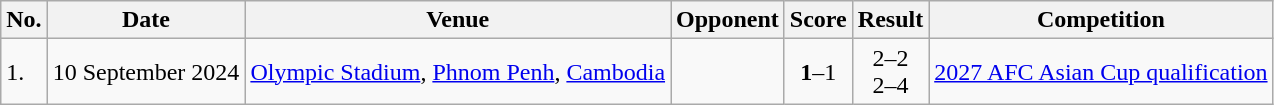<table class="wikitable">
<tr>
<th>No.</th>
<th>Date</th>
<th>Venue</th>
<th>Opponent</th>
<th>Score</th>
<th>Result</th>
<th>Competition</th>
</tr>
<tr>
<td>1.</td>
<td>10 September 2024</td>
<td><a href='#'>Olympic Stadium</a>, <a href='#'>Phnom Penh</a>, <a href='#'>Cambodia</a></td>
<td></td>
<td style="text-align:center;"><strong>1</strong>–1</td>
<td style="text-align:center;">2–2 <br>2–4 </td>
<td><a href='#'>2027 AFC Asian Cup qualification</a></td>
</tr>
</table>
